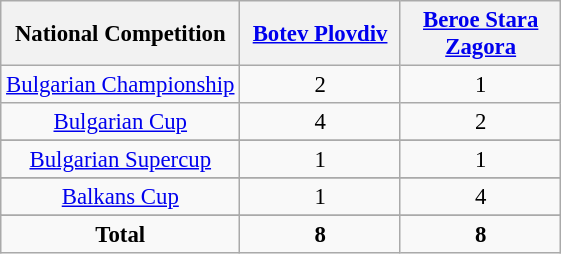<table class="wikitable" style="text-align:center;font-size:95%">
<tr>
<th>National Competition</th>
<th width="100"><a href='#'>Botev Plovdiv</a></th>
<th width="100"><a href='#'>Beroe Stara Zagora</a></th>
</tr>
<tr>
<td><a href='#'>Bulgarian Championship</a></td>
<td>2</td>
<td>1</td>
</tr>
<tr>
<td><a href='#'>Bulgarian Cup</a></td>
<td>4</td>
<td>2</td>
</tr>
<tr>
</tr>
<tr>
<td><a href='#'>Bulgarian Supercup</a></td>
<td>1</td>
<td>1</td>
</tr>
<tr>
</tr>
<tr>
<td><a href='#'>Balkans Cup</a></td>
<td>1</td>
<td>4</td>
</tr>
<tr>
</tr>
<tr>
<td><strong>Total</strong></td>
<td><strong>8</strong></td>
<td><strong>8</strong></td>
</tr>
</table>
